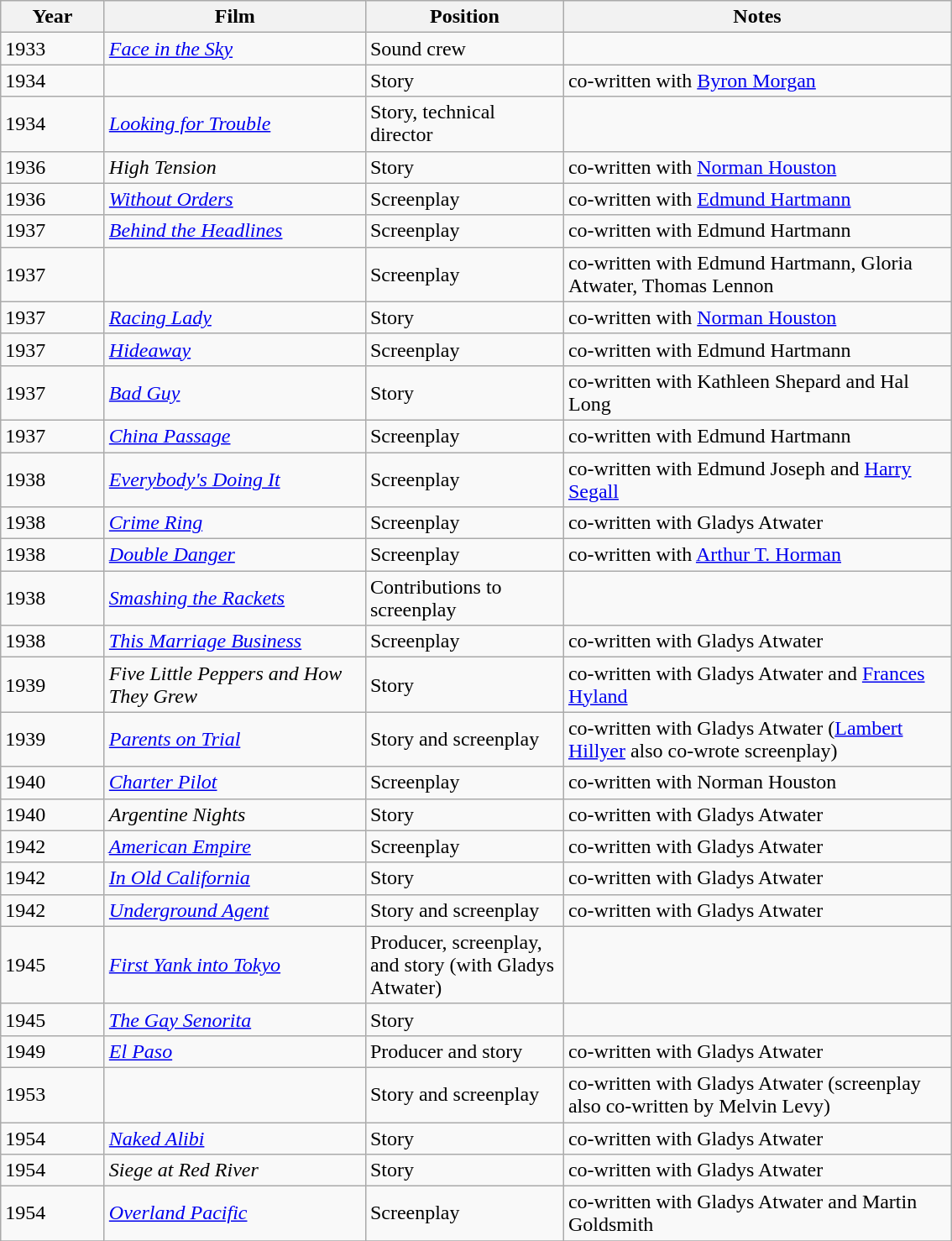<table class="wikitable sortable plainrowheaders">
<tr>
<th scope="col" style="width:75px">Year</th>
<th scope="col" style="width:200px">Film</th>
<th scope="col" style="width:150px">Position</th>
<th scope="col" style="width:300px" class="unsortable">Notes</th>
</tr>
<tr>
<td>1933</td>
<td><em><a href='#'>Face in the Sky</a></em></td>
<td>Sound crew</td>
<td></td>
</tr>
<tr>
<td>1934</td>
<td><em></em></td>
<td>Story</td>
<td>co-written with <a href='#'>Byron Morgan</a></td>
</tr>
<tr>
<td>1934</td>
<td><em><a href='#'>Looking for Trouble</a></em></td>
<td>Story, technical director</td>
<td></td>
</tr>
<tr>
<td>1936</td>
<td><em>High Tension</em></td>
<td>Story</td>
<td>co-written with <a href='#'>Norman Houston</a></td>
</tr>
<tr>
<td>1936</td>
<td><em><a href='#'>Without Orders</a></em></td>
<td>Screenplay</td>
<td>co-written with <a href='#'>Edmund Hartmann</a></td>
</tr>
<tr>
<td>1937</td>
<td><em><a href='#'>Behind the Headlines</a></em></td>
<td>Screenplay</td>
<td>co-written with Edmund Hartmann</td>
</tr>
<tr>
<td>1937</td>
<td><em></em></td>
<td>Screenplay</td>
<td>co-written with Edmund Hartmann, Gloria Atwater, Thomas Lennon</td>
</tr>
<tr>
<td>1937</td>
<td><em><a href='#'>Racing Lady</a></em></td>
<td>Story</td>
<td>co-written with <a href='#'>Norman Houston</a></td>
</tr>
<tr>
<td>1937</td>
<td><em><a href='#'>Hideaway</a></em></td>
<td>Screenplay</td>
<td>co-written with Edmund Hartmann</td>
</tr>
<tr>
<td>1937</td>
<td><em><a href='#'>Bad Guy</a></em></td>
<td>Story</td>
<td>co-written with Kathleen Shepard and Hal Long</td>
</tr>
<tr>
<td>1937</td>
<td><em><a href='#'>China Passage</a></em></td>
<td>Screenplay</td>
<td>co-written with Edmund Hartmann</td>
</tr>
<tr>
<td>1938</td>
<td><em><a href='#'>Everybody's Doing It</a></em></td>
<td>Screenplay</td>
<td>co-written with Edmund Joseph and <a href='#'>Harry Segall</a></td>
</tr>
<tr>
<td>1938</td>
<td><em><a href='#'>Crime Ring</a></em></td>
<td>Screenplay</td>
<td>co-written with Gladys Atwater</td>
</tr>
<tr>
<td>1938</td>
<td><em><a href='#'>Double Danger</a></em></td>
<td>Screenplay</td>
<td>co-written with <a href='#'>Arthur T. Horman</a></td>
</tr>
<tr>
<td>1938</td>
<td><em><a href='#'>Smashing the Rackets</a></em></td>
<td>Contributions to screenplay</td>
<td></td>
</tr>
<tr>
<td>1938</td>
<td><em><a href='#'>This Marriage Business</a></em></td>
<td>Screenplay</td>
<td>co-written with Gladys Atwater</td>
</tr>
<tr>
<td>1939</td>
<td><em>Five Little Peppers and How They Grew</em></td>
<td>Story</td>
<td>co-written with Gladys Atwater and <a href='#'>Frances Hyland</a></td>
</tr>
<tr>
<td>1939</td>
<td><em><a href='#'>Parents on Trial</a></em></td>
<td>Story and screenplay</td>
<td>co-written with Gladys Atwater (<a href='#'>Lambert Hillyer</a> also co-wrote screenplay)</td>
</tr>
<tr>
<td>1940</td>
<td><em><a href='#'>Charter Pilot</a></em></td>
<td>Screenplay</td>
<td>co-written with Norman Houston</td>
</tr>
<tr>
<td>1940</td>
<td><em>Argentine Nights</em></td>
<td>Story</td>
<td>co-written with Gladys Atwater</td>
</tr>
<tr>
<td>1942</td>
<td><em><a href='#'>American Empire</a></em></td>
<td>Screenplay</td>
<td>co-written with Gladys Atwater</td>
</tr>
<tr>
<td>1942</td>
<td><em><a href='#'>In Old California</a></em></td>
<td>Story</td>
<td>co-written with Gladys Atwater</td>
</tr>
<tr>
<td>1942</td>
<td><em><a href='#'>Underground Agent</a></em></td>
<td>Story and screenplay</td>
<td>co-written with Gladys Atwater</td>
</tr>
<tr>
<td>1945</td>
<td><em><a href='#'>First Yank into Tokyo</a></em></td>
<td>Producer, screenplay, and story (with Gladys Atwater)</td>
<td></td>
</tr>
<tr>
<td>1945</td>
<td><em><a href='#'>The Gay Senorita</a></em></td>
<td>Story</td>
<td></td>
</tr>
<tr>
<td>1949</td>
<td><em><a href='#'>El Paso</a></em></td>
<td>Producer and story</td>
<td>co-written with Gladys Atwater</td>
</tr>
<tr>
<td>1953</td>
<td><em></em></td>
<td>Story and screenplay</td>
<td>co-written with Gladys Atwater (screenplay also co-written by Melvin Levy)</td>
</tr>
<tr>
<td>1954</td>
<td><em><a href='#'>Naked Alibi</a></em></td>
<td>Story</td>
<td>co-written with Gladys Atwater</td>
</tr>
<tr>
<td>1954</td>
<td><em>Siege at Red River</em></td>
<td>Story</td>
<td>co-written with Gladys Atwater</td>
</tr>
<tr>
<td>1954</td>
<td><em><a href='#'>Overland Pacific</a></em></td>
<td>Screenplay</td>
<td>co-written with Gladys Atwater and Martin Goldsmith</td>
</tr>
<tr>
</tr>
</table>
